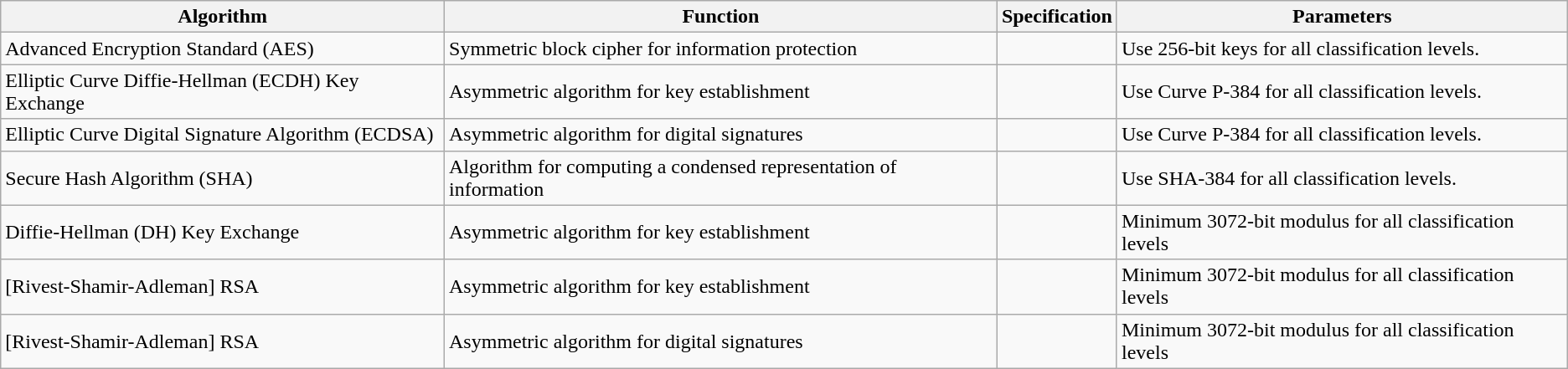<table class="wikitable">
<tr>
<th>Algorithm</th>
<th>Function</th>
<th>Specification</th>
<th>Parameters</th>
</tr>
<tr>
<td>Advanced Encryption Standard (AES)</td>
<td>Symmetric block cipher for information protection</td>
<td></td>
<td>Use 256-bit keys for all classification levels.</td>
</tr>
<tr>
<td>Elliptic Curve Diffie-Hellman (ECDH) Key Exchange</td>
<td>Asymmetric algorithm for key establishment</td>
<td></td>
<td>Use Curve P-384 for all classification levels.</td>
</tr>
<tr>
<td>Elliptic Curve Digital Signature Algorithm (ECDSA)</td>
<td>Asymmetric algorithm for digital signatures</td>
<td></td>
<td>Use Curve P-384 for all classification levels.</td>
</tr>
<tr>
<td>Secure Hash Algorithm (SHA)</td>
<td>Algorithm for computing a condensed representation of information</td>
<td></td>
<td>Use SHA-384 for all classification levels.</td>
</tr>
<tr>
<td>Diffie-Hellman (DH) Key Exchange</td>
<td>Asymmetric algorithm for key establishment</td>
<td></td>
<td>Minimum 3072-bit modulus for all classification levels</td>
</tr>
<tr>
<td>[Rivest-Shamir-Adleman] RSA</td>
<td>Asymmetric algorithm for key establishment</td>
<td></td>
<td>Minimum 3072-bit modulus for all classification levels</td>
</tr>
<tr>
<td>[Rivest-Shamir-Adleman] RSA</td>
<td>Asymmetric algorithm for digital signatures</td>
<td></td>
<td>Minimum 3072-bit modulus for all classification levels</td>
</tr>
</table>
